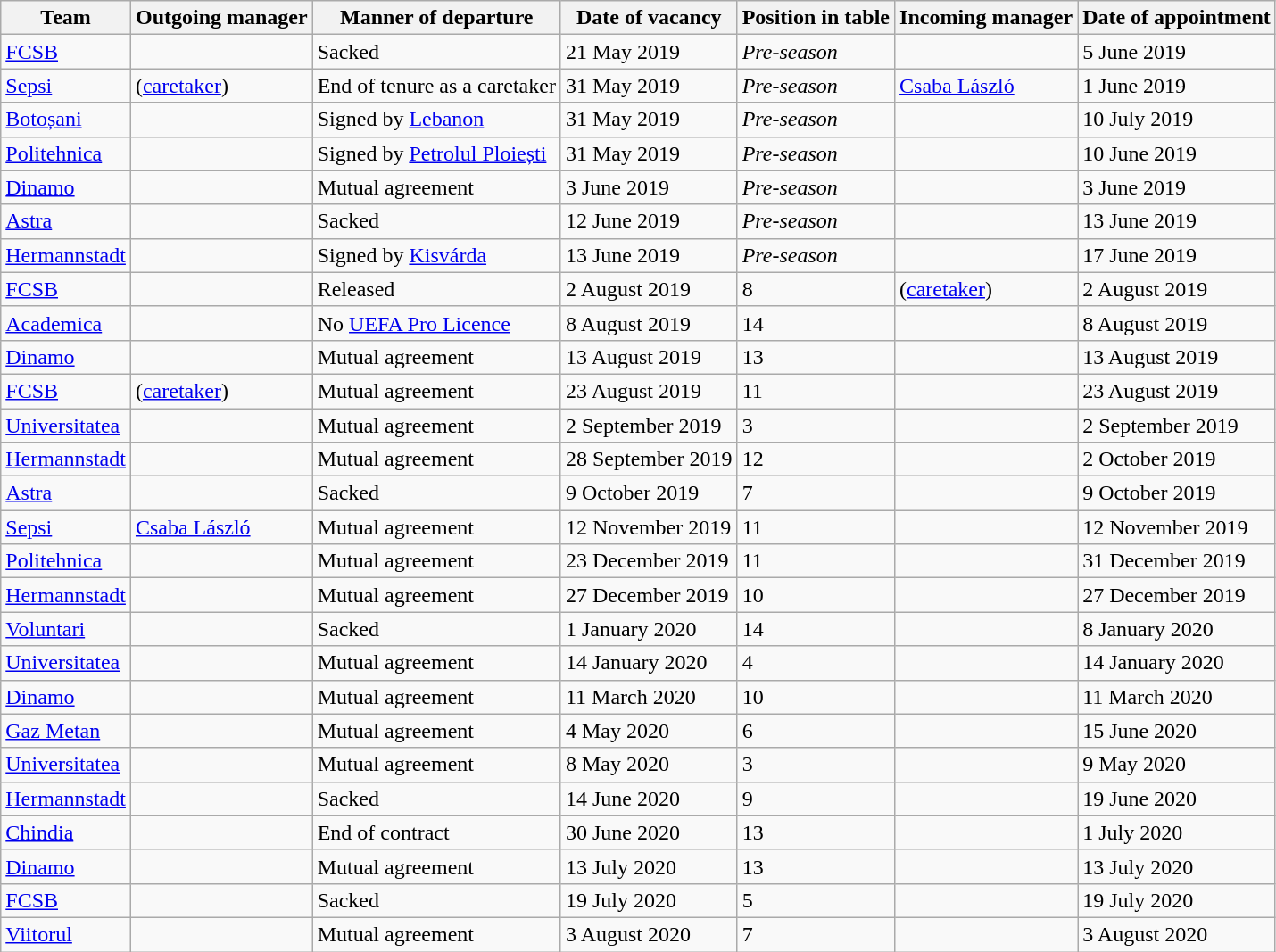<table class="wikitable sortable">
<tr>
<th>Team</th>
<th>Outgoing manager</th>
<th>Manner of departure</th>
<th>Date of vacancy</th>
<th>Position in table</th>
<th>Incoming manager</th>
<th>Date of appointment</th>
</tr>
<tr>
<td><a href='#'>FCSB</a></td>
<td> </td>
<td>Sacked</td>
<td>21 May 2019</td>
<td><em>Pre-season</em></td>
<td> </td>
<td>5 June 2019</td>
</tr>
<tr>
<td><a href='#'>Sepsi</a></td>
<td>  (<a href='#'>caretaker</a>)</td>
<td>End of tenure as a caretaker</td>
<td>31 May 2019</td>
<td><em>Pre-season</em></td>
<td> <a href='#'>Csaba László</a></td>
<td>1 June 2019</td>
</tr>
<tr>
<td><a href='#'>Botoșani</a></td>
<td> </td>
<td>Signed by <a href='#'>Lebanon</a></td>
<td>31 May 2019</td>
<td><em>Pre-season</em></td>
<td> </td>
<td>10 July 2019</td>
</tr>
<tr>
<td><a href='#'>Politehnica</a></td>
<td> </td>
<td>Signed by <a href='#'>Petrolul Ploiești</a></td>
<td>31 May 2019</td>
<td><em>Pre-season</em></td>
<td> </td>
<td>10 June 2019</td>
</tr>
<tr>
<td><a href='#'>Dinamo</a></td>
<td> </td>
<td>Mutual agreement</td>
<td>3 June 2019</td>
<td><em>Pre-season</em></td>
<td> </td>
<td>3 June 2019</td>
</tr>
<tr>
<td><a href='#'>Astra</a></td>
<td> </td>
<td>Sacked</td>
<td>12 June 2019</td>
<td><em>Pre-season</em></td>
<td> </td>
<td>13 June 2019</td>
</tr>
<tr>
<td><a href='#'>Hermannstadt</a></td>
<td> </td>
<td>Signed by <a href='#'>Kisvárda</a></td>
<td>13 June 2019</td>
<td><em>Pre-season</em></td>
<td> </td>
<td>17 June 2019</td>
</tr>
<tr>
<td><a href='#'>FCSB</a></td>
<td> </td>
<td>Released</td>
<td>2 August 2019</td>
<td>8</td>
<td>  (<a href='#'>caretaker</a>)</td>
<td>2 August 2019</td>
</tr>
<tr>
<td><a href='#'>Academica</a></td>
<td> </td>
<td>No <a href='#'>UEFA Pro Licence</a></td>
<td>8 August 2019</td>
<td>14</td>
<td> </td>
<td>8 August 2019</td>
</tr>
<tr>
<td><a href='#'>Dinamo</a></td>
<td> </td>
<td>Mutual agreement</td>
<td>13 August 2019</td>
<td>13</td>
<td> </td>
<td>13 August 2019</td>
</tr>
<tr>
<td><a href='#'>FCSB</a></td>
<td>  (<a href='#'>caretaker</a>)</td>
<td>Mutual agreement</td>
<td>23 August 2019</td>
<td>11</td>
<td> </td>
<td>23 August 2019</td>
</tr>
<tr>
<td><a href='#'>Universitatea</a></td>
<td> </td>
<td>Mutual agreement</td>
<td>2 September 2019</td>
<td>3</td>
<td> </td>
<td>2 September 2019</td>
</tr>
<tr>
<td><a href='#'>Hermannstadt</a></td>
<td> </td>
<td>Mutual agreement</td>
<td>28 September 2019</td>
<td>12</td>
<td> </td>
<td>2 October 2019</td>
</tr>
<tr>
<td><a href='#'>Astra</a></td>
<td> </td>
<td>Sacked</td>
<td>9 October 2019</td>
<td>7</td>
<td> </td>
<td>9 October 2019</td>
</tr>
<tr>
<td><a href='#'>Sepsi</a></td>
<td> <a href='#'>Csaba László</a></td>
<td>Mutual agreement</td>
<td>12 November 2019</td>
<td>11</td>
<td> </td>
<td>12 November 2019</td>
</tr>
<tr>
<td><a href='#'>Politehnica</a></td>
<td> </td>
<td>Mutual agreement</td>
<td>23 December 2019</td>
<td>11</td>
<td> </td>
<td>31 December 2019</td>
</tr>
<tr>
<td><a href='#'>Hermannstadt</a></td>
<td> </td>
<td>Mutual agreement</td>
<td>27 December 2019</td>
<td>10</td>
<td> </td>
<td>27 December 2019</td>
</tr>
<tr>
<td><a href='#'>Voluntari</a></td>
<td> </td>
<td>Sacked</td>
<td>1 January 2020</td>
<td>14</td>
<td> </td>
<td>8 January 2020</td>
</tr>
<tr>
<td><a href='#'>Universitatea</a></td>
<td> </td>
<td>Mutual agreement</td>
<td>14 January 2020</td>
<td>4</td>
<td> </td>
<td>14 January 2020</td>
</tr>
<tr>
<td><a href='#'>Dinamo</a></td>
<td> </td>
<td>Mutual agreement</td>
<td>11 March 2020</td>
<td>10</td>
<td> </td>
<td>11 March 2020</td>
</tr>
<tr>
<td><a href='#'>Gaz Metan</a></td>
<td> </td>
<td>Mutual agreement</td>
<td>4 May 2020</td>
<td>6</td>
<td> </td>
<td>15 June 2020</td>
</tr>
<tr>
<td><a href='#'>Universitatea</a></td>
<td> </td>
<td>Mutual agreement</td>
<td>8 May 2020</td>
<td>3</td>
<td> </td>
<td>9 May 2020</td>
</tr>
<tr>
<td><a href='#'>Hermannstadt</a></td>
<td> </td>
<td>Sacked</td>
<td>14 June 2020</td>
<td>9</td>
<td> </td>
<td>19 June 2020</td>
</tr>
<tr>
<td><a href='#'>Chindia</a></td>
<td> </td>
<td>End of contract</td>
<td>30 June 2020</td>
<td>13</td>
<td> </td>
<td>1 July 2020</td>
</tr>
<tr>
<td><a href='#'>Dinamo</a></td>
<td> </td>
<td>Mutual agreement</td>
<td>13 July 2020</td>
<td>13</td>
<td> </td>
<td>13 July 2020</td>
</tr>
<tr>
<td><a href='#'>FCSB</a></td>
<td> </td>
<td>Sacked</td>
<td>19 July 2020</td>
<td>5</td>
<td> </td>
<td>19 July 2020</td>
</tr>
<tr>
<td><a href='#'>Viitorul</a></td>
<td> </td>
<td>Mutual agreement</td>
<td>3 August 2020</td>
<td>7</td>
<td> </td>
<td>3 August 2020</td>
</tr>
</table>
